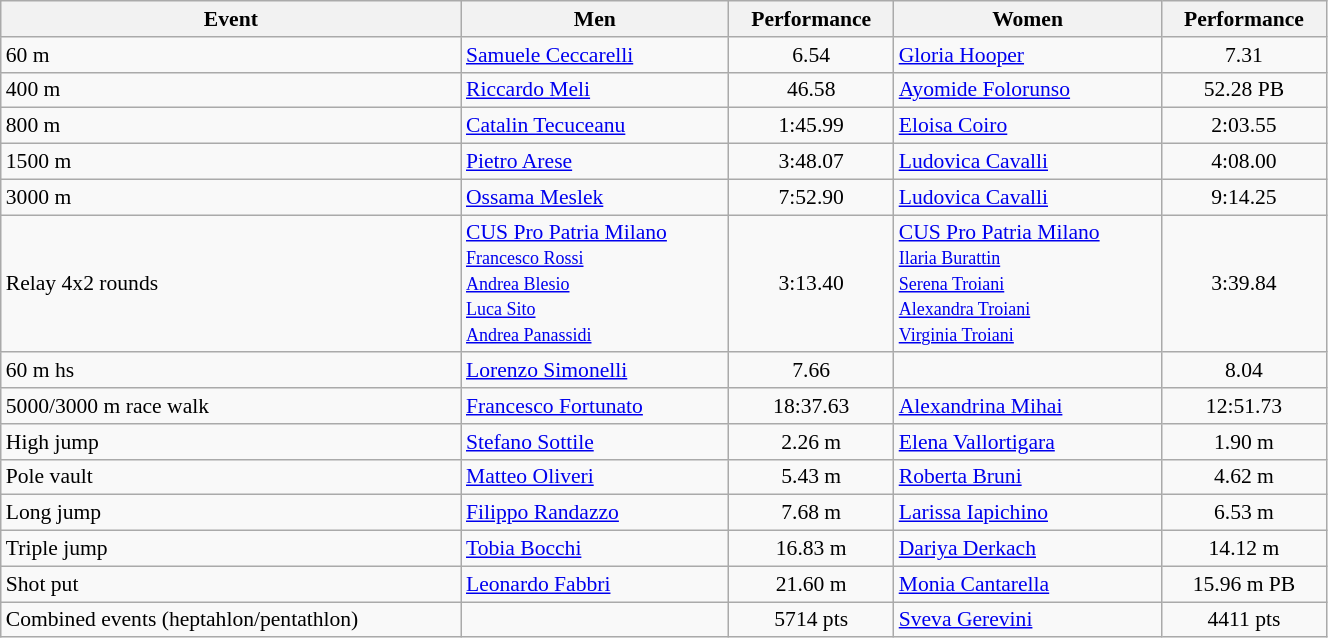<table class="wikitable" width=70% style="font-size:90%; text-align:center;">
<tr>
<th>Event</th>
<th>Men</th>
<th>Performance</th>
<th>Women</th>
<th>Performance</th>
</tr>
<tr>
<td align=left>60 m</td>
<td align=left><a href='#'>Samuele Ceccarelli</a></td>
<td>6.54 </td>
<td align=left><a href='#'>Gloria Hooper</a></td>
<td>7.31 </td>
</tr>
<tr>
<td align=left>400 m</td>
<td align=left><a href='#'>Riccardo Meli</a></td>
<td>46.58</td>
<td align=left><a href='#'>Ayomide Folorunso</a></td>
<td>52.28 PB</td>
</tr>
<tr>
<td align=left>800 m</td>
<td align=left><a href='#'>Catalin Tecuceanu</a></td>
<td>1:45.99 </td>
<td align=left><a href='#'>Eloisa Coiro</a></td>
<td>2:03.55</td>
</tr>
<tr>
<td align=left>1500 m</td>
<td align=left><a href='#'>Pietro Arese</a></td>
<td>3:48.07</td>
<td align=left><a href='#'>Ludovica Cavalli</a></td>
<td>4:08.00 </td>
</tr>
<tr>
<td align=left>3000 m</td>
<td align=left><a href='#'>Ossama Meslek</a></td>
<td>7:52.90</td>
<td align=left><a href='#'>Ludovica Cavalli</a></td>
<td>9:14.25</td>
</tr>
<tr>
<td align=left>Relay 4x2 rounds</td>
<td align=left><a href='#'>CUS Pro Patria Milano</a> <br><small><a href='#'>Francesco Rossi</a><br><a href='#'>Andrea Blesio</a><br><a href='#'>Luca Sito</a><br><a href='#'>Andrea Panassidi</a></small></td>
<td>3:13.40</td>
<td align=left><a href='#'>CUS Pro Patria Milano</a> <br><small><a href='#'>Ilaria Burattin</a><br><a href='#'>Serena Troiani</a><br><a href='#'>Alexandra Troiani</a><br><a href='#'>Virginia Troiani</a></small></td>
<td>3:39.84</td>
</tr>
<tr>
<td align=left>60 m hs</td>
<td align=left><a href='#'>Lorenzo Simonelli</a></td>
<td>7.66 </td>
<td align=left></td>
<td>8.04 </td>
</tr>
<tr>
<td align=left>5000/3000 m race walk</td>
<td align=left><a href='#'>Francesco Fortunato</a></td>
<td>18:37.63 </td>
<td align=left><a href='#'>Alexandrina Mihai</a></td>
<td>12:51.73 </td>
</tr>
<tr>
<td align=left>High jump</td>
<td align=left><a href='#'>Stefano Sottile</a></td>
<td>2.26 m</td>
<td align=left><a href='#'>Elena Vallortigara</a></td>
<td>1.90 m</td>
</tr>
<tr>
<td align=left>Pole vault</td>
<td align=left><a href='#'>Matteo Oliveri</a></td>
<td>5.43 m</td>
<td align=left><a href='#'>Roberta Bruni</a></td>
<td>4.62 m </td>
</tr>
<tr>
<td align=left>Long jump</td>
<td align=left><a href='#'>Filippo Randazzo</a></td>
<td>7.68 m</td>
<td align=left><a href='#'>Larissa Iapichino</a></td>
<td>6.53 m</td>
</tr>
<tr>
<td align=left>Triple jump</td>
<td align=left><a href='#'>Tobia Bocchi</a></td>
<td>16.83 m </td>
<td align=left><a href='#'>Dariya Derkach</a></td>
<td>14.12 m</td>
</tr>
<tr>
<td align=left>Shot put</td>
<td align=left><a href='#'>Leonardo Fabbri</a></td>
<td>21.60 m </td>
<td align=left><a href='#'>Monia Cantarella</a></td>
<td>15.96 m PB</td>
</tr>
<tr>
<td align=left>Combined events (heptahlon/pentathlon)</td>
<td align=left></td>
<td>5714 pts </td>
<td align=left><a href='#'>Sveva Gerevini</a></td>
<td>4411 pts </td>
</tr>
</table>
